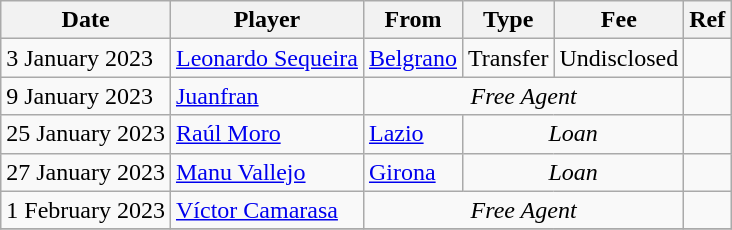<table class="wikitable">
<tr>
<th>Date</th>
<th>Player</th>
<th>From</th>
<th>Type</th>
<th>Fee</th>
<th>Ref</th>
</tr>
<tr>
<td>3 January 2023</td>
<td> <a href='#'>Leonardo Sequeira</a></td>
<td> <a href='#'>Belgrano</a></td>
<td align=center>Transfer</td>
<td align=center>Undisclosed</td>
<td align=center></td>
</tr>
<tr>
<td>9 January 2023</td>
<td> <a href='#'>Juanfran</a></td>
<td colspan=3 align=center><em>Free Agent</em></td>
<td align=center></td>
</tr>
<tr>
<td>25 January 2023</td>
<td> <a href='#'>Raúl Moro</a></td>
<td> <a href='#'>Lazio</a></td>
<td colspan=2 align=center><em>Loan</em></td>
<td align=center></td>
</tr>
<tr>
<td>27 January 2023</td>
<td> <a href='#'>Manu Vallejo</a></td>
<td><a href='#'>Girona</a></td>
<td colspan=2 align=center><em>Loan</em></td>
<td align=center></td>
</tr>
<tr>
<td>1 February 2023</td>
<td> <a href='#'>Víctor Camarasa</a></td>
<td colspan=3 align=center><em>Free Agent</em></td>
<td align=center></td>
</tr>
<tr>
</tr>
</table>
